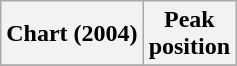<table class="wikitable plainrowheaders" style="text-align:center">
<tr>
<th scope="col">Chart (2004)</th>
<th scope="col">Peak<br>position</th>
</tr>
<tr>
</tr>
</table>
